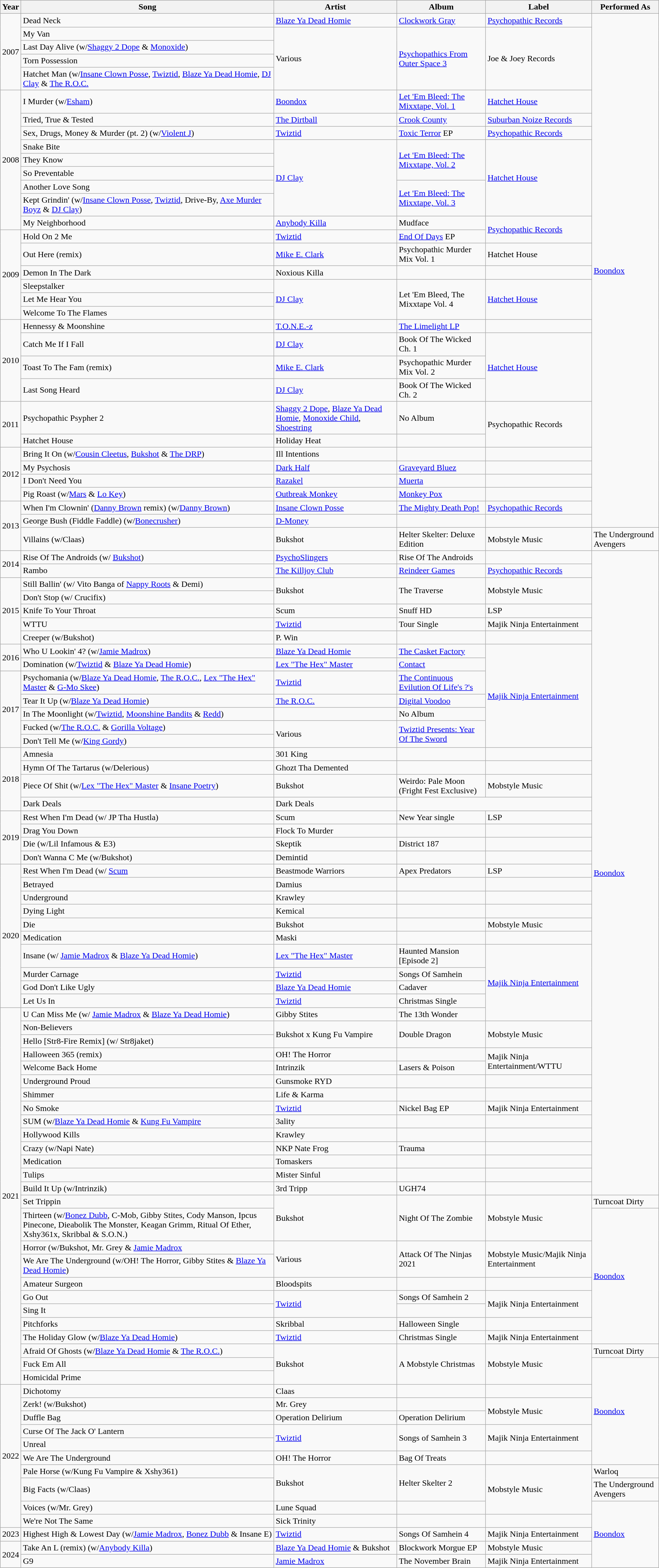<table class="wikitable" border="1">
<tr>
<th>Year</th>
<th>Song</th>
<th>Artist</th>
<th>Album</th>
<th>Label</th>
<th>Performed As</th>
</tr>
<tr>
<td rowspan="5">2007</td>
<td>Dead Neck</td>
<td><a href='#'>Blaze Ya Dead Homie</a></td>
<td><a href='#'>Clockwork Gray</a></td>
<td><a href='#'>Psychopathic Records</a></td>
<td rowspan="32"><a href='#'>Boondox</a></td>
</tr>
<tr>
<td>My Van</td>
<td rowspan="4">Various</td>
<td rowspan="4"><a href='#'>Psychopathics From Outer Space 3</a></td>
<td rowspan="4">Joe & Joey Records</td>
</tr>
<tr>
<td>Last Day Alive (w/<a href='#'>Shaggy 2 Dope</a> & <a href='#'>Monoxide</a>)</td>
</tr>
<tr>
<td>Torn Possession</td>
</tr>
<tr>
<td>Hatchet Man (w/<a href='#'>Insane Clown Posse</a>, <a href='#'>Twiztid</a>, <a href='#'>Blaze Ya Dead Homie</a>, <a href='#'>DJ Clay</a> & <a href='#'>The R.O.C.</a></td>
</tr>
<tr>
<td rowspan="9">2008</td>
<td>I Murder (w/<a href='#'>Esham</a>)</td>
<td><a href='#'>Boondox</a></td>
<td><a href='#'>Let 'Em Bleed: The Mixxtape, Vol. 1</a></td>
<td><a href='#'>Hatchet House</a></td>
</tr>
<tr>
<td>Tried, True & Tested</td>
<td><a href='#'>The Dirtball</a></td>
<td><a href='#'>Crook County</a></td>
<td><a href='#'>Suburban Noize Records</a></td>
</tr>
<tr>
<td>Sex, Drugs, Money & Murder (pt. 2) (w/<a href='#'>Violent J</a>)</td>
<td><a href='#'>Twiztid</a></td>
<td><a href='#'>Toxic Terror</a> EP</td>
<td><a href='#'>Psychopathic Records</a></td>
</tr>
<tr>
<td>Snake Bite</td>
<td rowspan="5"><a href='#'>DJ Clay</a></td>
<td rowspan="3"><a href='#'>Let 'Em Bleed: The Mixxtape, Vol. 2</a></td>
<td rowspan="5"><a href='#'>Hatchet House</a></td>
</tr>
<tr>
<td>They Know</td>
</tr>
<tr>
<td>So Preventable</td>
</tr>
<tr>
<td>Another Love Song</td>
<td rowspan="2"><a href='#'>Let 'Em Bleed: The Mixxtape, Vol. 3</a></td>
</tr>
<tr>
<td>Kept Grindin' (w/<a href='#'>Insane Clown Posse</a>, <a href='#'>Twiztid</a>, Drive-By, <a href='#'>Axe Murder Boyz</a> & <a href='#'>DJ Clay</a>)</td>
</tr>
<tr>
<td>My Neighborhood</td>
<td><a href='#'>Anybody Killa</a></td>
<td>Mudface</td>
<td rowspan="2"><a href='#'>Psychopathic Records</a></td>
</tr>
<tr>
<td rowspan="6">2009</td>
<td>Hold On 2 Me</td>
<td><a href='#'>Twiztid</a></td>
<td><a href='#'>End Of Days</a> EP</td>
</tr>
<tr>
<td>Out Here (remix)</td>
<td><a href='#'>Mike E. Clark</a></td>
<td>Psychopathic Murder Mix Vol. 1</td>
<td>Hatchet House</td>
</tr>
<tr>
<td>Demon In The Dark</td>
<td>Noxious Killa</td>
<td></td>
<td></td>
</tr>
<tr>
<td>Sleepstalker</td>
<td rowspan="3"><a href='#'>DJ Clay</a></td>
<td rowspan="3">Let 'Em Bleed, The Mixxtape Vol. 4</td>
<td rowspan="3"><a href='#'>Hatchet House</a></td>
</tr>
<tr>
<td>Let Me Hear You</td>
</tr>
<tr>
<td>Welcome To The Flames</td>
</tr>
<tr>
<td rowspan="4">2010</td>
<td>Hennessy & Moonshine</td>
<td><a href='#'>T.O.N.E.-z</a></td>
<td><a href='#'>The Limelight LP</a></td>
</tr>
<tr>
<td>Catch Me If I Fall</td>
<td><a href='#'>DJ Clay</a></td>
<td>Book Of The Wicked Ch. 1</td>
<td rowspan="3"><a href='#'>Hatchet House</a></td>
</tr>
<tr>
<td>Toast To The Fam (remix)</td>
<td><a href='#'>Mike E. Clark</a></td>
<td>Psychopathic Murder Mix Vol. 2</td>
</tr>
<tr>
<td>Last Song Heard</td>
<td><a href='#'>DJ Clay</a></td>
<td>Book Of The Wicked Ch. 2</td>
</tr>
<tr>
<td rowspan="2">2011</td>
<td>Psychopathic Psypher 2</td>
<td><a href='#'>Shaggy 2 Dope</a>, <a href='#'>Blaze Ya Dead Homie</a>, <a href='#'>Monoxide Child</a>, <a href='#'>Shoestring</a></td>
<td>No Album</td>
<td rowspan="2">Psychopathic Records</td>
</tr>
<tr>
<td>Hatchet House</td>
<td>Holiday Heat</td>
</tr>
<tr>
<td rowspan="4">2012</td>
<td>Bring It On (w/<a href='#'>Cousin Cleetus</a>, <a href='#'>Bukshot</a> & <a href='#'>The DRP</a>)</td>
<td>Ill Intentions</td>
<td></td>
<td></td>
</tr>
<tr>
<td>My Psychosis</td>
<td><a href='#'>Dark Half</a></td>
<td><a href='#'>Graveyard Bluez</a></td>
<td></td>
</tr>
<tr>
<td>I Don't Need You</td>
<td><a href='#'>Razakel</a></td>
<td><a href='#'>Muerta</a></td>
<td></td>
</tr>
<tr>
<td>Pig Roast (w/<a href='#'>Mars</a> & <a href='#'>Lo Key</a>)</td>
<td><a href='#'>Outbreak Monkey</a></td>
<td><a href='#'>Monkey Pox</a></td>
<td></td>
</tr>
<tr>
<td rowspan="3">2013</td>
<td>When I'm Clownin' (<a href='#'>Danny Brown</a> remix) (w/<a href='#'>Danny Brown</a>)</td>
<td><a href='#'>Insane Clown Posse</a></td>
<td><a href='#'>The Mighty Death Pop!</a></td>
<td><a href='#'>Psychopathic Records</a></td>
</tr>
<tr>
<td>George Bush (Fiddle Faddle) (w/<a href='#'>Bonecrusher</a>)</td>
<td><a href='#'>D-Money</a></td>
<td></td>
<td></td>
</tr>
<tr>
<td>Villains (w/Claas)</td>
<td>Bukshot</td>
<td>Helter Skelter: Deluxe Edition</td>
<td>Mobstyle Music</td>
<td>The Underground Avengers</td>
</tr>
<tr>
<td rowspan="2">2014</td>
<td>Rise Of The Androids (w/ <a href='#'>Bukshot</a>)</td>
<td><a href='#'>PsychoSlingers</a></td>
<td>Rise Of The Androids</td>
<td></td>
<td rowspan="46"><a href='#'>Boondox</a></td>
</tr>
<tr>
<td>Rambo</td>
<td><a href='#'>The Killjoy Club</a></td>
<td><a href='#'>Reindeer Games</a></td>
<td><a href='#'>Psychopathic Records</a></td>
</tr>
<tr>
<td rowspan="5">2015</td>
<td>Still Ballin' (w/ Vito Banga of <a href='#'>Nappy Roots</a> & Demi)</td>
<td rowspan="2">Bukshot</td>
<td rowspan="2">The Traverse</td>
<td rowspan="2">Mobstyle Music</td>
</tr>
<tr>
<td>Don't Stop (w/ Crucifix)</td>
</tr>
<tr>
<td>Knife To Your Throat</td>
<td>Scum</td>
<td>Snuff HD</td>
<td>LSP</td>
</tr>
<tr>
<td>WTTU</td>
<td><a href='#'>Twiztid</a></td>
<td>Tour Single</td>
<td>Majik Ninja Entertainment</td>
</tr>
<tr>
<td>Creeper (w/Bukshot)</td>
<td>P. Win</td>
<td></td>
<td></td>
</tr>
<tr>
<td rowspan="2">2016</td>
<td>Who U Lookin' 4? (w/<a href='#'>Jamie Madrox</a>)</td>
<td><a href='#'>Blaze Ya Dead Homie</a></td>
<td><a href='#'>The Casket Factory</a></td>
<td rowspan="7"><a href='#'>Majik Ninja Entertainment</a></td>
</tr>
<tr>
<td>Domination (w/<a href='#'>Twiztid</a> & <a href='#'>Blaze Ya Dead Homie</a>)</td>
<td><a href='#'>Lex "The Hex" Master</a></td>
<td><a href='#'>Contact</a></td>
</tr>
<tr>
<td rowspan="5">2017</td>
<td>Psychomania (w/<a href='#'>Blaze Ya Dead Homie</a>, <a href='#'>The R.O.C.</a>, <a href='#'>Lex "The Hex" Master</a> & <a href='#'>G-Mo Skee</a>)</td>
<td><a href='#'>Twiztid</a></td>
<td><a href='#'>The Continuous Evilution Of Life's ?'s</a></td>
</tr>
<tr>
<td>Tear It Up (w/<a href='#'>Blaze Ya Dead Homie</a>)</td>
<td><a href='#'>The R.O.C.</a></td>
<td><a href='#'>Digital Voodoo</a></td>
</tr>
<tr>
<td>In The Moonlight (w/<a href='#'>Twiztid</a>, <a href='#'>Moonshine Bandits</a> & <a href='#'>Redd</a>)</td>
<td></td>
<td>No Album</td>
</tr>
<tr>
<td>Fucked (w/<a href='#'>The R.O.C.</a> & <a href='#'>Gorilla Voltage</a>)</td>
<td rowspan="2">Various</td>
<td rowspan="2"><a href='#'>Twiztid Presents: Year Of The Sword</a></td>
</tr>
<tr>
<td>Don't Tell Me (w/<a href='#'>King Gordy</a>)</td>
</tr>
<tr>
<td rowspan="4">2018</td>
<td>Amnesia</td>
<td>301 King</td>
<td></td>
<td></td>
</tr>
<tr>
<td>Hymn Of The Tartarus (w/Delerious)</td>
<td>Ghozt Tha Demented</td>
<td></td>
<td></td>
</tr>
<tr>
<td>Piece Of Shit (w/<a href='#'>Lex "The Hex" Master</a> & <a href='#'>Insane Poetry</a>)</td>
<td>Bukshot</td>
<td>Weirdo: Pale Moon (Fright Fest Exclusive)</td>
<td>Mobstyle Music</td>
</tr>
<tr>
<td>Dark Deals</td>
<td>Dark Deals</td>
</tr>
<tr>
<td rowspan="4">2019</td>
<td>Rest When I'm Dead (w/ JP Tha Hustla)</td>
<td>Scum</td>
<td>New Year single</td>
<td>LSP</td>
</tr>
<tr>
<td>Drag You Down</td>
<td>Flock To Murder</td>
<td></td>
<td></td>
</tr>
<tr>
<td>Die (w/Lil Infamous & E3)</td>
<td>Skeptik</td>
<td>District 187</td>
<td></td>
</tr>
<tr>
<td>Don't Wanna C Me (w/Bukshot)</td>
<td>Demintid</td>
<td></td>
<td></td>
</tr>
<tr>
<td rowspan="10">2020</td>
<td>Rest When I'm Dead (w/ <a href='#'>Scum</a></td>
<td>Beastmode Warriors</td>
<td>Apex Predators</td>
<td>LSP</td>
</tr>
<tr>
<td>Betrayed</td>
<td>Damius</td>
<td></td>
<td></td>
</tr>
<tr>
<td>Underground</td>
<td>Krawley</td>
<td></td>
<td></td>
</tr>
<tr>
<td>Dying Light</td>
<td>Kemical</td>
<td></td>
<td></td>
</tr>
<tr>
<td>Die</td>
<td>Bukshot</td>
<td></td>
<td>Mobstyle Music</td>
</tr>
<tr>
<td>Medication</td>
<td>Maski</td>
<td></td>
<td></td>
</tr>
<tr>
<td>Insane (w/ <a href='#'>Jamie Madrox</a> & <a href='#'>Blaze Ya Dead Homie</a>)</td>
<td><a href='#'>Lex "The Hex" Master</a></td>
<td>Haunted Mansion [Episode 2]</td>
<td rowspan="5"><a href='#'>Majik Ninja Entertainment</a></td>
</tr>
<tr>
<td>Murder Carnage</td>
<td><a href='#'>Twiztid</a></td>
<td>Songs Of Samhein</td>
</tr>
<tr>
<td>God Don't Like Ugly</td>
<td><a href='#'>Blaze Ya Dead Homie</a></td>
<td>Cadaver</td>
</tr>
<tr>
<td>Let Us In</td>
<td><a href='#'>Twiztid</a></td>
<td>Christmas Single</td>
</tr>
<tr>
<td rowspan="26">2021</td>
<td>U Can Miss Me (w/ <a href='#'>Jamie Madrox</a> & <a href='#'>Blaze Ya Dead Homie</a>)</td>
<td>Gibby Stites</td>
<td>The 13th Wonder</td>
</tr>
<tr>
<td>Non-Believers</td>
<td rowspan="2">Bukshot x Kung Fu Vampire</td>
<td rowspan="2">Double Dragon</td>
<td rowspan="2">Mobstyle Music</td>
</tr>
<tr>
<td>Hello [Str8-Fire Remix] (w/ Str8jaket)</td>
</tr>
<tr>
<td>Halloween 365 (remix)</td>
<td>OH! The Horror</td>
<td></td>
<td rowspan="2">Majik Ninja Entertainment/WTTU</td>
</tr>
<tr>
<td>Welcome Back Home</td>
<td>Intrinzik</td>
<td>Lasers & Poison</td>
</tr>
<tr>
<td>Underground Proud</td>
<td>Gunsmoke RYD</td>
<td></td>
<td></td>
</tr>
<tr>
<td>Shimmer</td>
<td>Life & Karma</td>
<td></td>
<td></td>
</tr>
<tr>
<td>No Smoke</td>
<td><a href='#'>Twiztid</a></td>
<td>Nickel Bag EP</td>
<td>Majik Ninja Entertainment</td>
</tr>
<tr>
<td>SUM (w/<a href='#'>Blaze Ya Dead Homie</a> & <a href='#'>Kung Fu Vampire</a></td>
<td>3ality</td>
<td></td>
<td></td>
</tr>
<tr>
<td>Hollywood Kills</td>
<td>Krawley</td>
<td></td>
<td></td>
</tr>
<tr>
<td>Crazy (w/Napi Nate)</td>
<td>NKP Nate Frog</td>
<td>Trauma</td>
<td></td>
</tr>
<tr>
<td>Medication</td>
<td>Tomaskers</td>
<td></td>
<td></td>
</tr>
<tr>
<td>Tulips</td>
<td>Mister Sinful</td>
<td></td>
<td></td>
</tr>
<tr>
<td>Build It Up (w/Intrinzik)</td>
<td>3rd Tripp</td>
<td>UGH74</td>
<td></td>
</tr>
<tr>
<td>Set Trippin</td>
<td rowspan="2">Bukshot</td>
<td rowspan="2">Night Of The Zombie</td>
<td rowspan="2">Mobstyle Music</td>
<td>Turncoat Dirty</td>
</tr>
<tr>
<td>Thirteen (w/<a href='#'>Bonez Dubb</a>, C-Mob, Gibby Stites, Cody Manson, Ipcus Pinecone, Dieabolik The Monster, Keagan Grimm, Ritual Of Ether, Xshy361x, Skribbal & S.O.N.)</td>
<td rowspan="8"><a href='#'>Boondox</a></td>
</tr>
<tr>
<td>Horror (w/Bukshot, Mr. Grey & <a href='#'>Jamie Madrox</a></td>
<td rowspan="2">Various</td>
<td rowspan="2">Attack Of The Ninjas 2021</td>
<td rowspan="2">Mobstyle Music/Majik Ninja Entertainment</td>
</tr>
<tr>
<td>We Are The Underground (w/OH! The Horror, Gibby Stites & <a href='#'>Blaze Ya Dead Homie</a>)</td>
</tr>
<tr>
<td>Amateur Surgeon</td>
<td>Bloodspits</td>
<td></td>
<td></td>
</tr>
<tr>
<td>Go Out</td>
<td rowspan="2"><a href='#'>Twiztid</a></td>
<td>Songs Of Samhein 2</td>
<td rowspan="2">Majik Ninja Entertainment</td>
</tr>
<tr>
<td>Sing It</td>
</tr>
<tr>
<td>Pitchforks</td>
<td>Skribbal</td>
<td>Halloween Single</td>
<td></td>
</tr>
<tr>
<td>The Holiday Glow (w/<a href='#'>Blaze Ya Dead Homie</a>)</td>
<td><a href='#'>Twiztid</a></td>
<td>Christmas Single</td>
<td>Majik Ninja Entertainment</td>
</tr>
<tr>
<td>Afraid Of Ghosts (w/<a href='#'>Blaze Ya Dead Homie</a> & <a href='#'>The R.O.C.</a>)</td>
<td rowspan="3">Bukshot</td>
<td rowspan="3">A Mobstyle Christmas</td>
<td rowspan="3">Mobstyle Music</td>
<td>Turncoat Dirty</td>
</tr>
<tr>
<td>Fuck Em All</td>
<td rowspan="8"><a href='#'>Boondox</a></td>
</tr>
<tr>
<td>Homicidal Prime</td>
</tr>
<tr>
<td rowspan="10">2022</td>
<td>Dichotomy</td>
<td>Claas</td>
<td></td>
<td></td>
</tr>
<tr>
<td>Zerk! (w/Bukshot)</td>
<td>Mr. Grey</td>
<td></td>
<td rowspan="2">Mobstyle Music</td>
</tr>
<tr>
<td>Duffle Bag</td>
<td>Operation Delirium</td>
<td>Operation Delirium</td>
</tr>
<tr>
<td>Curse Of The Jack O' Lantern</td>
<td rowspan="2"><a href='#'>Twiztid</a></td>
<td rowspan="2">Songs of Samhein 3</td>
<td rowspan="2">Majik Ninja Entertainment</td>
</tr>
<tr>
<td>Unreal</td>
</tr>
<tr>
<td>We Are The Underground</td>
<td>OH! The Horror</td>
<td>Bag Of Treats</td>
<td></td>
</tr>
<tr>
<td>Pale Horse (w/Kung Fu Vampire & Xshy361)</td>
<td rowspan="2">Bukshot</td>
<td rowspan="2">Helter Skelter 2</td>
<td rowspan="3">Mobstyle Music</td>
<td>Warloq</td>
</tr>
<tr>
<td>Big Facts (w/Claas)</td>
<td>The Underground Avengers</td>
</tr>
<tr>
<td>Voices (w/Mr. Grey)</td>
<td>Lune Squad</td>
<td></td>
<td rowspan="5"><a href='#'>Boondox</a></td>
</tr>
<tr>
<td>We're Not The Same</td>
<td>Sick Trinity</td>
<td></td>
<td></td>
</tr>
<tr>
<td>2023</td>
<td>Highest High & Lowest Day (w/<a href='#'>Jamie Madrox</a>, <a href='#'>Bonez Dubb</a> & Insane E)</td>
<td><a href='#'>Twiztid</a></td>
<td>Songs Of Samhein 4</td>
<td>Majik Ninja Entertainment</td>
</tr>
<tr>
<td rowspan="2">2024</td>
<td>Take An L (remix) (w/<a href='#'>Anybody Killa</a>)</td>
<td><a href='#'>Blaze Ya Dead Homie</a> & Bukshot</td>
<td>Blockwork Morgue EP</td>
<td>Mobstyle Music</td>
</tr>
<tr>
<td>G9</td>
<td><a href='#'>Jamie Madrox</a></td>
<td>The November Brain</td>
<td>Majik Ninja Entertainment</td>
</tr>
</table>
